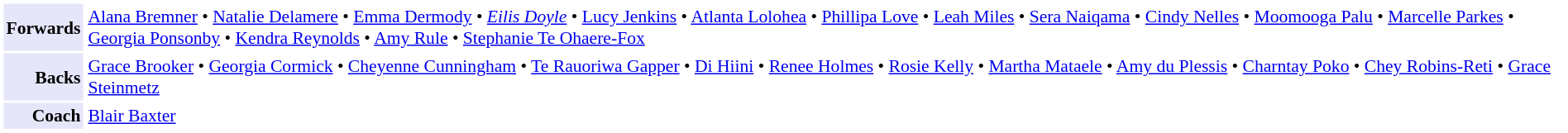<table cellpadding="2" style="border: 1px solid white; font-size:90%;">
<tr>
<td style="text-align:right;" bgcolor="lavender"><strong>Forwards</strong></td>
<td style="text-align:left;"><a href='#'>Alana Bremner</a> • <a href='#'>Natalie Delamere</a> • <a href='#'>Emma Dermody</a> • <em><a href='#'>Eilis Doyle</a></em> • <a href='#'>Lucy Jenkins</a> • <a href='#'>Atlanta Lolohea</a> • <a href='#'>Phillipa Love</a> • <a href='#'>Leah Miles</a> • <a href='#'>Sera Naiqama</a> • <a href='#'>Cindy Nelles</a> • <a href='#'>Moomooga Palu</a> • <a href='#'>Marcelle Parkes</a> • <a href='#'>Georgia Ponsonby</a> • <a href='#'>Kendra Reynolds</a> • <a href='#'>Amy Rule</a> • <a href='#'>Stephanie Te Ohaere-Fox</a></td>
</tr>
<tr>
<td style="text-align:right;" bgcolor="lavender"><strong>Backs</strong></td>
<td style="text-align:left;"><a href='#'>Grace Brooker</a> • <a href='#'>Georgia Cormick</a> • <a href='#'>Cheyenne Cunningham</a> • <a href='#'>Te Rauoriwa Gapper</a> • <a href='#'>Di Hiini</a> • <a href='#'>Renee Holmes</a> • <a href='#'>Rosie Kelly</a> • <a href='#'>Martha Mataele</a> • <a href='#'>Amy du Plessis</a> • <a href='#'>Charntay Poko</a> • <a href='#'>Chey Robins-Reti</a> • <a href='#'>Grace Steinmetz</a></td>
</tr>
<tr>
<td style="text-align:right;" bgcolor="lavender"><strong>Coach</strong></td>
<td style="text-align:left;"><a href='#'>Blair Baxter</a></td>
</tr>
</table>
